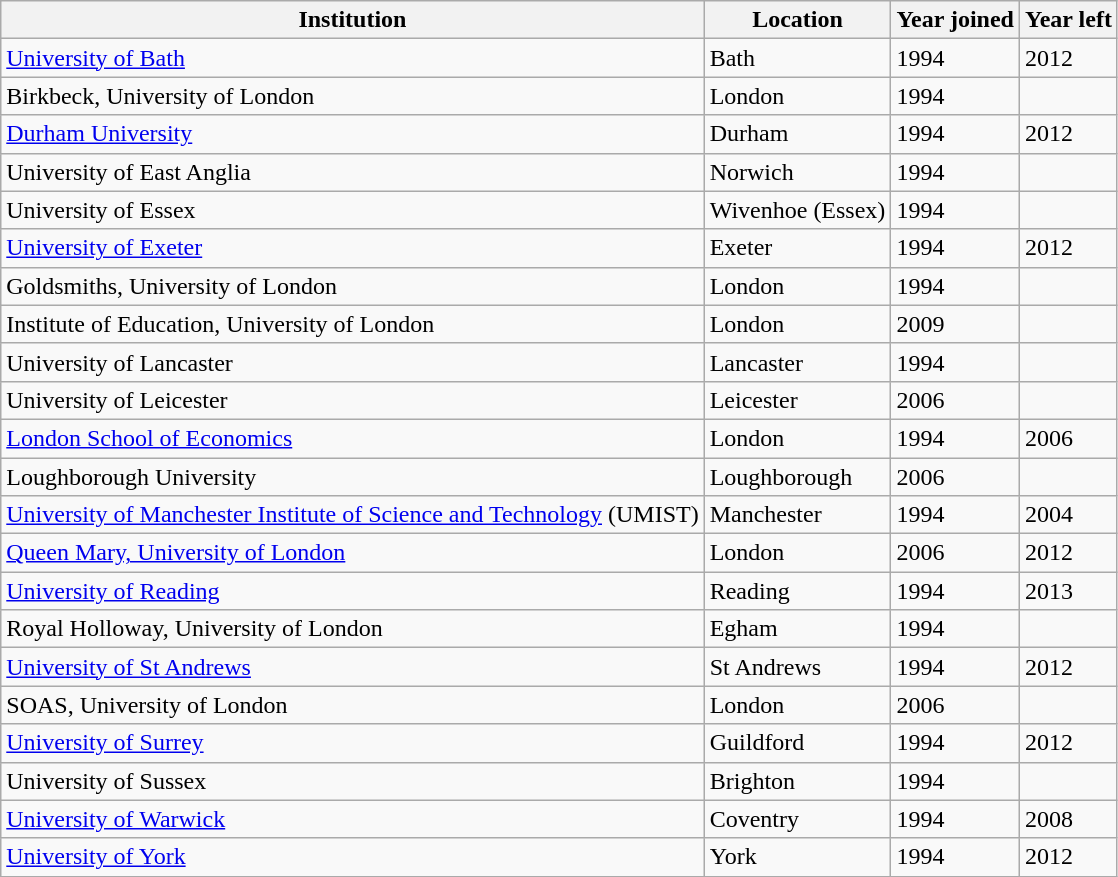<table class="sortable wikitable">
<tr>
<th>Institution</th>
<th>Location</th>
<th>Year joined</th>
<th>Year left</th>
</tr>
<tr>
<td><a href='#'>University of Bath</a></td>
<td>Bath</td>
<td>1994</td>
<td>2012</td>
</tr>
<tr>
<td>Birkbeck, University of London</td>
<td>London</td>
<td>1994</td>
<td></td>
</tr>
<tr>
<td><a href='#'>Durham University</a></td>
<td>Durham</td>
<td>1994</td>
<td>2012</td>
</tr>
<tr>
<td>University of East Anglia</td>
<td>Norwich</td>
<td>1994</td>
<td></td>
</tr>
<tr>
<td>University of Essex</td>
<td>Wivenhoe (Essex)</td>
<td>1994</td>
<td></td>
</tr>
<tr>
<td><a href='#'>University of Exeter</a></td>
<td>Exeter</td>
<td>1994</td>
<td>2012</td>
</tr>
<tr>
<td>Goldsmiths, University of London</td>
<td>London</td>
<td>1994</td>
<td></td>
</tr>
<tr>
<td>Institute of Education, University of London</td>
<td>London</td>
<td>2009</td>
<td></td>
</tr>
<tr>
<td>University of Lancaster</td>
<td>Lancaster</td>
<td>1994</td>
<td></td>
</tr>
<tr>
<td>University of Leicester</td>
<td>Leicester</td>
<td>2006</td>
<td></td>
</tr>
<tr>
<td><a href='#'>London School of Economics</a></td>
<td>London</td>
<td>1994</td>
<td>2006</td>
</tr>
<tr>
<td>Loughborough University</td>
<td>Loughborough</td>
<td>2006</td>
<td></td>
</tr>
<tr>
<td><a href='#'>University of Manchester Institute of Science and Technology</a> (UMIST)</td>
<td>Manchester</td>
<td>1994</td>
<td>2004</td>
</tr>
<tr>
<td><a href='#'>Queen Mary, University of London</a></td>
<td>London</td>
<td>2006</td>
<td>2012</td>
</tr>
<tr>
<td><a href='#'>University of Reading</a></td>
<td>Reading</td>
<td>1994</td>
<td>2013</td>
</tr>
<tr>
<td>Royal Holloway, University of London</td>
<td>Egham</td>
<td>1994</td>
<td></td>
</tr>
<tr>
<td><a href='#'>University of St Andrews</a></td>
<td>St Andrews</td>
<td>1994</td>
<td>2012</td>
</tr>
<tr>
<td>SOAS, University of London</td>
<td>London</td>
<td>2006</td>
<td></td>
</tr>
<tr>
<td><a href='#'>University of Surrey</a></td>
<td>Guildford</td>
<td>1994</td>
<td>2012</td>
</tr>
<tr>
<td>University of Sussex</td>
<td>Brighton</td>
<td>1994</td>
<td></td>
</tr>
<tr>
<td><a href='#'>University of Warwick</a></td>
<td>Coventry</td>
<td>1994</td>
<td>2008</td>
</tr>
<tr>
<td><a href='#'>University of York</a></td>
<td>York</td>
<td>1994</td>
<td>2012</td>
</tr>
</table>
